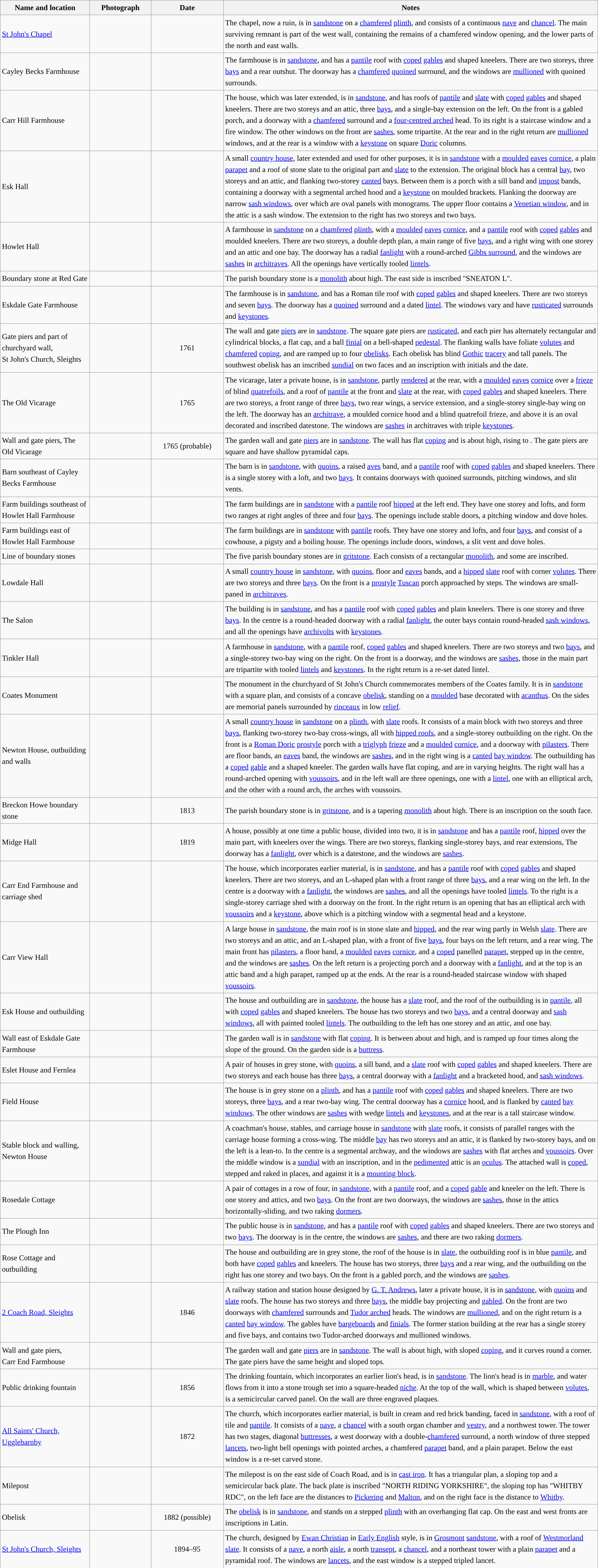<table class="wikitable sortable plainrowheaders" style="width:100%;border:0px;text-align:left;line-height:150%;">
<tr>
<th scope="col"  style="width:150px">Name and location</th>
<th scope="col"  style="width:100px" class="unsortable">Photograph</th>
<th scope="col"  style="width:120px">Date</th>
<th scope="col"  style="width:650px" class="unsortable">Notes</th>
</tr>
<tr>
<td><a href='#'>St John's Chapel</a><br><small></small></td>
<td></td>
<td align="center"></td>
<td>The chapel, now a ruin, is in <a href='#'>sandstone</a> on a <a href='#'>chamfered</a> <a href='#'>plinth</a>, and consists of a continuous <a href='#'>nave</a> and <a href='#'>chancel</a>.  The main surviving remnant is part of the west wall, containing the remains of a chamfered window opening, and the lower parts of the north and east walls.</td>
</tr>
<tr>
<td>Cayley Becks Farmhouse<br><small></small></td>
<td></td>
<td align="center"></td>
<td>The farmhouse is in <a href='#'>sandstone</a>, and has a <a href='#'>pantile</a> roof with <a href='#'>coped</a> <a href='#'>gables</a> and shaped kneelers.  There are two storeys, three <a href='#'>bays</a> and a rear outshut.  The doorway has a <a href='#'>chamfered</a> <a href='#'>quoined</a> surround, and the windows are <a href='#'>mullioned</a> with quoined surrounds.</td>
</tr>
<tr>
<td>Carr Hill Farmhouse<br><small></small></td>
<td></td>
<td align="center"></td>
<td>The house, which was later extended, is in <a href='#'>sandstone</a>, and has roofs of <a href='#'>pantile</a> and <a href='#'>slate</a> with <a href='#'>coped</a> <a href='#'>gables</a> and shaped kneelers.  There are two storeys and an attic, three <a href='#'>bays</a>, and a single-bay extension on the left.  On the front is a gabled porch, and a doorway with a <a href='#'>chamfered</a> surround and a <a href='#'>four-centred arched</a> head.  To its right is a staircase window and a fire window.  The other windows on the front are <a href='#'>sashes</a>, some tripartite.  At the rear and in the right return are <a href='#'>mullioned</a> windows, and at the rear is a window with a <a href='#'>keystone</a> on square <a href='#'>Doric</a> columns.</td>
</tr>
<tr>
<td>Esk Hall<br><small></small></td>
<td></td>
<td align="center"></td>
<td>A small <a href='#'>country house</a>, later extended and used for other purposes, it is in <a href='#'>sandstone</a> with a <a href='#'>moulded</a> <a href='#'>eaves</a> <a href='#'>cornice</a>, a plain <a href='#'>parapet</a> and a roof of stone slate to the original part and <a href='#'>slate</a> to the extension.  The original block has a central <a href='#'>bay</a>, two storeys and an attic, and flanking two-storey <a href='#'>canted</a> bays. Between them is a porch with a sill band and <a href='#'>impost</a> bands, containing a doorway with a segmental arched hood and a <a href='#'>keystone</a> on moulded brackets.  Flanking the doorway are narrow <a href='#'>sash windows</a>, over which are oval panels with monograms.  The upper floor contains a <a href='#'>Venetian window</a>, and in the attic is a sash window.  The extension to the right has two storeys and two bays.</td>
</tr>
<tr>
<td>Howlet Hall<br><small></small></td>
<td></td>
<td align="center"></td>
<td>A farmhouse in <a href='#'>sandstone</a> on a <a href='#'>chamfered</a> <a href='#'>plinth</a>, with a <a href='#'>moulded</a> <a href='#'>eaves</a> <a href='#'>cornice</a>, and a <a href='#'>pantile</a> roof with <a href='#'>coped</a> <a href='#'>gables</a> and moulded kneelers.  There are two storeys, a double depth plan, a main range of five <a href='#'>bays</a>, and a right wing with one storey and an attic and one bay.  The doorway has a radial <a href='#'>fanlight</a> with a round-arched <a href='#'>Gibbs surround</a>, and the windows are <a href='#'>sashes</a> in <a href='#'>architraves</a>.  All the openings have vertically tooled <a href='#'>lintels</a>.</td>
</tr>
<tr>
<td>Boundary stone at Red Gate<br><small></small></td>
<td></td>
<td align="center"></td>
<td>The parish boundary stone is a <a href='#'>monolith</a> about  high.  The east side is inscribed "SNEATON L".</td>
</tr>
<tr>
<td>Eskdale Gate Farmhouse<br><small></small></td>
<td></td>
<td align="center"></td>
<td>The farmhouse is in <a href='#'>sandstone</a>, and has a Roman tile roof with <a href='#'>coped</a> <a href='#'>gables</a> and shaped kneelers.  There are two storeys and seven <a href='#'>bays</a>.  The doorway has a <a href='#'>quoined</a> surround and a dated <a href='#'>lintel</a>.  The windows vary and have <a href='#'>rusticated</a> surrounds and <a href='#'>keystones</a>.</td>
</tr>
<tr>
<td>Gate piers and part of churchyard wall,<br>St John's Church, Sleights<br><small></small></td>
<td></td>
<td align="center">1761</td>
<td>The wall and gate <a href='#'>piers</a> are in <a href='#'>sandstone</a>.  The square gate piers are <a href='#'>rusticated</a>, and each pier has alternately rectangular and cylindrical blocks,  a flat cap, and a ball <a href='#'>finial</a> on a bell-shaped <a href='#'>pedestal</a>.  The flanking walls have foliate <a href='#'>volutes</a> and <a href='#'>chamfered</a> <a href='#'>coping</a>, and are ramped up to four <a href='#'>obelisks</a>.  Each obelisk has blind <a href='#'>Gothic</a> <a href='#'>tracery</a> and tall panels.  The southwest obelisk has an inscribed <a href='#'>sundial</a> on two faces and an inscription with initials and the date.</td>
</tr>
<tr>
<td>The Old Vicarage<br><small></small></td>
<td></td>
<td align="center">1765</td>
<td>The vicarage, later a private house, is in <a href='#'>sandstone</a>, partly <a href='#'>rendered</a> at the rear, with a <a href='#'>moulded</a> <a href='#'>eaves</a> <a href='#'>cornice</a> over a <a href='#'>frieze</a> of blind <a href='#'>quatrefoils</a>, and a roof of <a href='#'>pantile</a> at the front and <a href='#'>slate</a> at the rear, with <a href='#'>coped</a> <a href='#'>gables</a> and shaped kneelers.  There are two storeys, a front range of three <a href='#'>bays</a>, two rear wings, a service extension, and a single-storey single-bay wing on the left.  The doorway has an <a href='#'>architrave</a>, a moulded cornice hood and a blind quatrefoil frieze, and above it is an oval decorated and inscribed datestone.  The windows are <a href='#'>sashes</a> in architraves with triple <a href='#'>keystones</a>.</td>
</tr>
<tr>
<td>Wall and gate piers, The Old Vicarage<br><small></small></td>
<td></td>
<td align="center">1765 (probable)</td>
<td>The garden wall and gate <a href='#'>piers</a> are in <a href='#'>sandstone</a>.  The wall has flat <a href='#'>coping</a> and is about  high, rising to .  The gate piers are square and have shallow pyramidal caps.</td>
</tr>
<tr>
<td>Barn southeast of Cayley Becks Farmhouse<br><small></small></td>
<td></td>
<td align="center"></td>
<td>The barn is in <a href='#'>sandstone</a>, with <a href='#'>quoins</a>, a raised <a href='#'>aves</a> band, and a <a href='#'>pantile</a> roof with <a href='#'>coped</a> <a href='#'>gables</a> and shaped kneelers.  There is a single storey with a loft, and two <a href='#'>bays</a>.  It contains doorways with quoined surrounds, pitching windows, and slit vents.</td>
</tr>
<tr>
<td>Farm buildings southeast of Howlet Hall Farmhouse<br><small></small></td>
<td></td>
<td align="center"></td>
<td>The farm buildings are in <a href='#'>sandstone</a> with a <a href='#'>pantile</a> roof <a href='#'>hipped</a> at the left end.  They have one storey and lofts, and form two ranges at right angles of three and four <a href='#'>bays</a>.  The openings include stable doors, a pitching window and dove holes.</td>
</tr>
<tr>
<td>Farm buildings east of Howlet Hall Farmhouse<br><small></small></td>
<td></td>
<td align="center"></td>
<td>The farm buildings are in <a href='#'>sandstone</a> with <a href='#'>pantile</a> roofs. They have one storey and lofts, and four <a href='#'>bays</a>, and consist of a cowhouse, a pigsty and a boiling house.  The openings include doors, windows, a slit vent and dove holes.</td>
</tr>
<tr>
<td>Line of boundary stones<br><small></small></td>
<td></td>
<td align="center"></td>
<td>The five parish boundary stones are in <a href='#'>gritstone</a>.  Each consists of a rectangular <a href='#'>monolith</a>, and some are inscribed.</td>
</tr>
<tr>
<td>Lowdale Hall<br><small></small></td>
<td></td>
<td align="center"></td>
<td>A small <a href='#'>country house</a> in <a href='#'>sandstone</a>, with <a href='#'>quoins</a>, floor and <a href='#'>eaves</a> bands, and a <a href='#'>hipped</a> <a href='#'>slate</a> roof with corner <a href='#'>volutes</a>.  There are two storeys and three <a href='#'>bays</a>.  On the front is a <a href='#'>prostyle</a> <a href='#'>Tuscan</a> porch approached by steps.  The windows are small-paned in <a href='#'>architraves</a>.</td>
</tr>
<tr>
<td>The Salon<br><small></small></td>
<td></td>
<td align="center"></td>
<td>The building is in <a href='#'>sandstone</a>, and has a <a href='#'>pantile</a> roof with <a href='#'>coped</a> <a href='#'>gables</a> and plain kneelers.  There is one storey and three <a href='#'>bays</a>.  In the centre is a round-headed doorway with a radial <a href='#'>fanlight</a>, the outer bays contain round-headed <a href='#'>sash windows</a>, and all the openings have <a href='#'>archivolts</a> with <a href='#'>keystones</a>.</td>
</tr>
<tr>
<td>Tinkler Hall<br><small></small></td>
<td></td>
<td align="center"></td>
<td>A farmhouse in <a href='#'>sandstone</a>, with a <a href='#'>pantile</a> roof, <a href='#'>coped</a> <a href='#'>gables</a> and shaped kneelers. There are two storeys and two <a href='#'>bays</a>, and a single-storey two-bay wing on the right.  On the front is a doorway, and the windows are <a href='#'>sashes</a>, those in the main part are tripartite with tooled <a href='#'>lintels</a> and <a href='#'>keystones</a>.  In the right return is a re-set dated lintel.</td>
</tr>
<tr>
<td>Coates Monument<br><small></small></td>
<td></td>
<td align="center"></td>
<td>The monument in the churchyard of St John's Church commemorates members of the Coates family.  It is in <a href='#'>sandstone</a> with a square plan, and consists of a concave <a href='#'>obelisk</a>, standing on a <a href='#'>moulded</a> base decorated with <a href='#'>acanthus</a>.  On the sides are memorial panels surrounded by <a href='#'>rinceaux</a> in low <a href='#'>relief</a>.</td>
</tr>
<tr>
<td>Newton House, outbuilding and walls<br><small></small></td>
<td></td>
<td align="center"></td>
<td>A small <a href='#'>country house</a> in <a href='#'>sandstone</a> on a <a href='#'>plinth</a>, with <a href='#'>slate</a> roofs.  It consists of a main block with two storeys and three <a href='#'>bays</a>, flanking two-storey two-bay cross-wings, all with <a href='#'>hipped roofs</a>, and a single-storey outbuilding on the right.  On the front is a <a href='#'>Roman Doric</a> <a href='#'>prostyle</a> porch  with a <a href='#'>triglyph</a> <a href='#'>frieze</a> and a <a href='#'>moulded</a> <a href='#'>cornice</a>, and a doorway with <a href='#'>pilasters</a>.  There are floor bands, an <a href='#'>eaves</a> band, the windows are <a href='#'>sashes</a>, and in the right wing is a <a href='#'>canted</a> <a href='#'>bay window</a>.  The outbuilding has a <a href='#'>coped</a> <a href='#'>gable</a> and a shaped kneeler.  The garden walls have flat coping, and are in varying heights.  The right wall has a round-arched opening with <a href='#'>voussoirs</a>, and in the left wall are three openings, one with a <a href='#'>lintel</a>, one with an elliptical arch, and the other with a round arch, the arches with voussoirs.</td>
</tr>
<tr>
<td>Breckon Howe boundary stone<br><small></small></td>
<td></td>
<td align="center">1813</td>
<td>The parish boundary stone is in <a href='#'>gritstone</a>, and is a tapering <a href='#'>monolith</a> about  high.  There is an inscription on the south face.</td>
</tr>
<tr>
<td>Midge Hall<br><small></small></td>
<td></td>
<td align="center">1819</td>
<td>A house, possibly at one time a public house, divided into two, it is in <a href='#'>sandstone</a> and has a <a href='#'>pantile</a> roof, <a href='#'>hipped</a> over the main part, with kneelers over the wings.  There are two storeys, flanking single-storey bays, and rear extensions,  The doorway has a <a href='#'>fanlight</a>, over which is a datestone, and the windows are <a href='#'>sashes</a>.</td>
</tr>
<tr>
<td>Carr End Farmhouse and carriage shed<br><small></small></td>
<td></td>
<td align="center"></td>
<td>The house, which incorporates earlier material, is in <a href='#'>sandstone</a>, and has a <a href='#'>pantile</a> roof with <a href='#'>coped</a> <a href='#'>gables</a> and shaped kneelers.  There are two storeys, and an L-shaped plan with a front range of three <a href='#'>bays</a>, and a rear wing on the left.  In the centre is a doorway with a <a href='#'>fanlight</a>, the windows are <a href='#'>sashes</a>, and all the openings have tooled <a href='#'>lintels</a>.  To the right is a single-storey carriage shed with a doorway on the front.  In the right return is an opening that has an elliptical arch with <a href='#'>voussoirs</a> and a <a href='#'>keystone</a>, above which is a pitching window with a segmental head and a keystone.</td>
</tr>
<tr>
<td>Carr View Hall<br><small></small></td>
<td></td>
<td align="center"></td>
<td>A large house in <a href='#'>sandstone</a>, the main roof is in stone slate and <a href='#'>hipped</a>, and the rear wing partly in Welsh <a href='#'>slate</a>.  There are two storeys and an attic, and an L-shaped plan, with a front of five <a href='#'>bays</a>, four bays on the left return, and a rear wing.  The main front has <a href='#'>pilasters</a>, a floor band, a <a href='#'>moulded</a> <a href='#'>eaves</a> <a href='#'>cornice</a>, and a <a href='#'>coped</a> panelled <a href='#'>parapet</a>, stepped up in the centre, and the windows are <a href='#'>sashes</a>.  On the left return is a projecting porch and a doorway with a <a href='#'>fanlight</a>, and at the top is an attic band and a high parapet, ramped up at the ends.  At the rear is a round-headed staircase window with shaped <a href='#'>voussoirs</a>.</td>
</tr>
<tr>
<td>Esk House and outbuilding<br><small></small></td>
<td></td>
<td align="center"></td>
<td>The house and outbuilding are in <a href='#'>sandstone</a>, the house has a <a href='#'>slate</a> roof, and the roof of the outbuilding is in <a href='#'>pantile</a>, all with <a href='#'>coped</a> <a href='#'>gables</a> and shaped kneelers.  The house has two storeys and two <a href='#'>bays</a>, and a central doorway and <a href='#'>sash windows</a>, all with painted tooled <a href='#'>lintels</a>.  The outbuilding to the left has one storey and an attic, and one bay.</td>
</tr>
<tr>
<td>Wall east of Eskdale Gate Farmhouse<br><small></small></td>
<td></td>
<td align="center"></td>
<td>The garden wall is in <a href='#'>sandstone</a> with flat <a href='#'>coping</a>.  It is between about  and  high, and is ramped up four times along the slope of the ground.  On the garden side is a <a href='#'>buttress</a>.</td>
</tr>
<tr>
<td>Eslet House and Fernlea<br><small></small></td>
<td></td>
<td align="center"></td>
<td>A pair of houses in grey stone, with <a href='#'>quoins</a>, a sill band, and a <a href='#'>slate</a> roof with <a href='#'>coped</a> <a href='#'>gables</a> and shaped kneelers.  There are two storeys and each house has three <a href='#'>bays</a>, a central doorway with a <a href='#'>fanlight</a> and a bracketed hood, and <a href='#'>sash windows</a>.</td>
</tr>
<tr>
<td>Field House<br><small></small></td>
<td></td>
<td align="center"></td>
<td>The house is in grey stone on a <a href='#'>plinth</a>, and has a <a href='#'>pantile</a> roof with <a href='#'>coped</a> <a href='#'>gables</a> and shaped kneelers.  There are two storeys, three <a href='#'>bays</a>, and a rear two-bay wing.  The central doorway has a <a href='#'>cornice</a> hood, and is flanked by <a href='#'>canted</a> <a href='#'>bay windows</a>.  The other windows are <a href='#'>sashes</a> with wedge <a href='#'>lintels</a> and <a href='#'>keystones</a>, and at the rear is a tall staircase window.</td>
</tr>
<tr>
<td>Stable block and walling, Newton House<br><small></small></td>
<td></td>
<td align="center"></td>
<td>A coachman's house, stables, and carriage house in <a href='#'>sandstone</a> with <a href='#'>slate</a> roofs, it consists of parallel ranges with the carriage house forming a cross-wing.  The middle <a href='#'>bay</a> has two storeys and an attic, it is flanked by two-storey bays, and on the left is a lean-to. In the centre is a segmental archway, and the windows are <a href='#'>sashes</a> with flat arches and <a href='#'>voussoirs</a>.  Over the middle window is a <a href='#'>sundial</a> with an inscription, and in the <a href='#'>pedimented</a> attic is an <a href='#'>oculus</a>.  The attached wall is <a href='#'>coped</a>, stepped and raked in places, and against it is a <a href='#'>mounting block</a>.</td>
</tr>
<tr>
<td>Rosedale Cottage<br><small></small></td>
<td></td>
<td align="center"></td>
<td>A pair of cottages in a row of four, in <a href='#'>sandstone</a>, with a <a href='#'>pantile</a> roof, and a <a href='#'>coped</a> <a href='#'>gable</a> and kneeler on the left.  There is one storey and attics, and two <a href='#'>bays</a>.  On the front are two doorways, the windows are <a href='#'>sashes</a>, those in the attics horizontally-sliding, and two raking <a href='#'>dormers</a>.</td>
</tr>
<tr>
<td>The Plough Inn<br><small></small></td>
<td></td>
<td align="center"></td>
<td>The public house is in <a href='#'>sandstone</a>, and has a <a href='#'>pantile</a> roof with <a href='#'>coped</a> <a href='#'>gables</a> and shaped kneelers.  There are two storeys and two <a href='#'>bays</a>.  The doorway is in the centre, the windows are <a href='#'>sashes</a>, and there are two raking <a href='#'>dormers</a>.</td>
</tr>
<tr>
<td>Rose Cottage and outbuilding<br><small></small></td>
<td></td>
<td align="center"></td>
<td>The house and outbuilding are in grey stone, the roof of the house is in <a href='#'>slate</a>, the outbuilding roof is in blue <a href='#'>pantile</a>, and both have <a href='#'>coped</a> <a href='#'>gables</a> and kneelers.  The house has two storeys, three <a href='#'>bays</a> and a rear wing, and the outbuilding on the right has one storey and two bays.  On the front is a gabled porch, and the windows are <a href='#'>sashes</a>.</td>
</tr>
<tr>
<td><a href='#'>2 Coach Road, Sleights</a><br><small></small></td>
<td></td>
<td align="center">1846</td>
<td>A railway station and station house designed by <a href='#'>G. T. Andrews</a>, later a private house, it is in <a href='#'>sandstone</a>, with <a href='#'>quoins</a> and <a href='#'>slate</a> roofs.  The house has two storeys and three <a href='#'>bays</a>, the middle bay projecting and <a href='#'>gabled</a>.  On the front are two doorways with <a href='#'>chamfered</a> surrounds and <a href='#'>Tudor arched</a> heads.  The windows are <a href='#'>mullioned</a>, and on the right return is a <a href='#'>canted</a> <a href='#'>bay window</a>.  The gables have <a href='#'>bargeboards</a> and <a href='#'>finials</a>.  The former station building at the rear has a single storey and five bays, and contains two Tudor-arched doorways and mullioned windows.</td>
</tr>
<tr>
<td>Wall and gate piers,<br>Carr End Farmhouse <br><small></small></td>
<td></td>
<td align="center"></td>
<td>The garden wall and gate <a href='#'>piers</a> are in <a href='#'>sandstone</a>.  The wall is about  high, with sloped <a href='#'>coping</a>, and it curves round a corner.  The gate piers have the same height and sloped tops.</td>
</tr>
<tr>
<td>Public drinking fountain<br><small></small></td>
<td></td>
<td align="center">1856</td>
<td>The drinking fountain, which incorporates an earlier lion's head, is in <a href='#'>sandstone</a>.  The lion's head is in <a href='#'>marble</a>, and water flows from it into a stone trough set into a square-headed <a href='#'>niche</a>.  At the top of the wall,  which is shaped between <a href='#'>volutes</a>, is a semicircular carved panel.  On the wall are three engraved plaques.</td>
</tr>
<tr>
<td><a href='#'>All Saints' Church, Ugglebarnby</a><br><small></small></td>
<td></td>
<td align="center">1872</td>
<td>The church, which incorporates earlier material, is built in cream and red brick banding, faced in <a href='#'>sandstone</a>, with a roof of tile and <a href='#'>pantile</a>.  It consists of a <a href='#'>nave</a>, a <a href='#'>chancel</a> with a south organ chamber and <a href='#'>vestry</a>, and a northwest tower.  The tower has two stages, diagonal <a href='#'>buttresses</a>, a west doorway with a double-<a href='#'>chamfered</a> surround, a north window of three stepped <a href='#'>lancets</a>, two-light bell openings with pointed arches, a chamfered <a href='#'>parapet</a> band, and a plain parapet.  Below the east window is a re-set carved stone.</td>
</tr>
<tr>
<td>Milepost<br><small></small></td>
<td></td>
<td align="center"></td>
<td>The milepost is on the east side of Coach Road, and is in <a href='#'>cast iron</a>.  It has a triangular plan, a sloping top and a semicircular back plate.  The back plate is inscribed "NORTH RIDING YORKSHIRE", the sloping top has "WHITBY RDC", on the left face are the distances to <a href='#'>Pickering</a> and <a href='#'>Malton</a>, and on the right face is the distance to <a href='#'>Whitby</a>.</td>
</tr>
<tr>
<td>Obelisk<br><small></small></td>
<td></td>
<td align="center">1882 (possible)</td>
<td>The <a href='#'>obelisk</a> is in <a href='#'>sandstone</a>, and stands on a stepped <a href='#'>plinth</a> with an overhanging flat cap.  On the east and west fronts are inscriptions in Latin.</td>
</tr>
<tr>
<td><a href='#'>St John's Church, Sleights</a><br><small></small></td>
<td></td>
<td align="center">1894–95</td>
<td>The church, designed by <a href='#'>Ewan Christian</a> in <a href='#'>Early English</a> style, is in <a href='#'>Grosmont</a> <a href='#'>sandstone</a>, with a roof of <a href='#'>Westmorland</a> <a href='#'>slate</a>.  It consists of a <a href='#'>nave</a>, a north <a href='#'>aisle</a>, a north <a href='#'>transept</a>, a <a href='#'>chancel</a>, and a northeast tower with a plain <a href='#'>parapet</a> and a pyramidal roof.  The windows are <a href='#'>lancets</a>, and the east window is a stepped tripled lancet.</td>
</tr>
<tr>
</tr>
</table>
